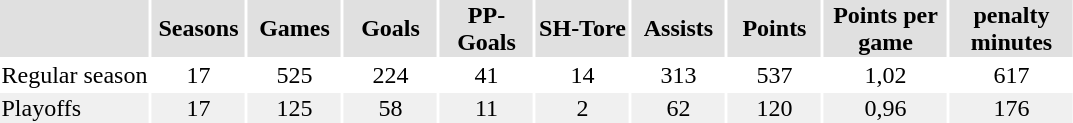<table class = "toccolours">
<tr bgcolor="#e0e0e0">
<th></th>
<th width="60">Seasons</th>
<th width="60">Games</th>
<th width="60">Goals</th>
<th width="60">PP-Goals</th>
<th width="60">SH-Tore</th>
<th width="60">Assists</th>
<th width="60">Points</th>
<th width="80">Points per game</th>
<th width="80">penalty minutes</th>
</tr>
<tr align="center">
<td align="left">Regular season</td>
<td>17</td>
<td>525</td>
<td>224</td>
<td>41</td>
<td>14</td>
<td>313</td>
<td>537</td>
<td>1,02</td>
<td>617</td>
</tr>
<tr align="center" bgcolor="#f0f0f0">
<td align="left">Playoffs</td>
<td>17</td>
<td>125</td>
<td>58</td>
<td>11</td>
<td>2</td>
<td>62</td>
<td>120</td>
<td>0,96</td>
<td>176</td>
</tr>
</table>
